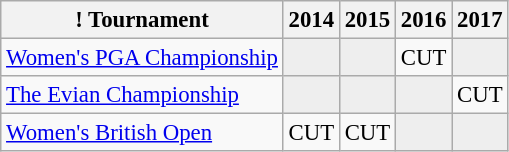<table class="wikitable" style="font-size:95%;text-align:center;">
<tr>
<th>! Tournament</th>
<th>2014</th>
<th>2015</th>
<th>2016</th>
<th>2017</th>
</tr>
<tr>
<td align=left><a href='#'>Women's PGA Championship</a></td>
<td style="background:#eeeeee;"></td>
<td style="background:#eeeeee;"></td>
<td>CUT</td>
<td style="background:#eeeeee;"></td>
</tr>
<tr>
<td align=left><a href='#'>The Evian Championship</a></td>
<td style="background:#eeeeee;"></td>
<td style="background:#eeeeee;"></td>
<td style="background:#eeeeee;"></td>
<td>CUT</td>
</tr>
<tr>
<td align=left><a href='#'>Women's British Open</a></td>
<td>CUT</td>
<td>CUT</td>
<td style="background:#eeeeee;"></td>
<td style="background:#eeeeee;"></td>
</tr>
</table>
